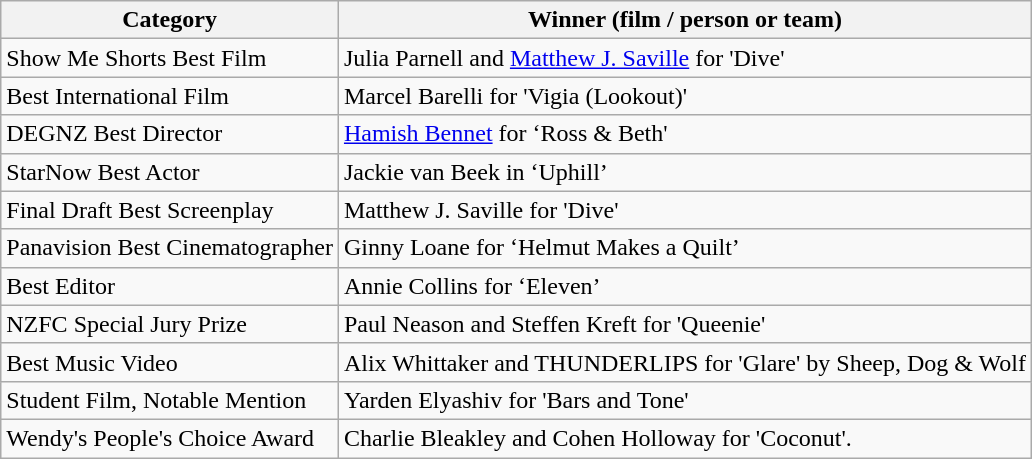<table class="wikitable">
<tr>
<th>Category</th>
<th>Winner (film / person or team)</th>
</tr>
<tr>
<td>Show Me Shorts Best Film</td>
<td>Julia Parnell and <a href='#'>Matthew J. Saville</a> for 'Dive'</td>
</tr>
<tr>
<td>Best International Film</td>
<td>Marcel Barelli for 'Vigia (Lookout)'</td>
</tr>
<tr>
<td>DEGNZ Best Director</td>
<td><a href='#'>Hamish Bennet</a> for ‘Ross & Beth'</td>
</tr>
<tr>
<td>StarNow Best Actor</td>
<td>Jackie van Beek in ‘Uphill’</td>
</tr>
<tr>
<td>Final Draft Best Screenplay</td>
<td>Matthew J. Saville for 'Dive'</td>
</tr>
<tr>
<td>Panavision Best Cinematographer</td>
<td>Ginny Loane for ‘Helmut Makes a Quilt’</td>
</tr>
<tr>
<td>Best Editor</td>
<td>Annie Collins for ‘Eleven’</td>
</tr>
<tr>
<td>NZFC Special Jury Prize</td>
<td>Paul Neason and Steffen Kreft for 'Queenie'</td>
</tr>
<tr>
<td>Best Music Video</td>
<td>Alix Whittaker and THUNDERLIPS for 'Glare' by Sheep, Dog & Wolf</td>
</tr>
<tr>
<td>Student Film, Notable Mention</td>
<td>Yarden Elyashiv for 'Bars and Tone'</td>
</tr>
<tr>
<td>Wendy's People's Choice Award</td>
<td>Charlie Bleakley and Cohen Holloway for 'Coconut'.</td>
</tr>
</table>
